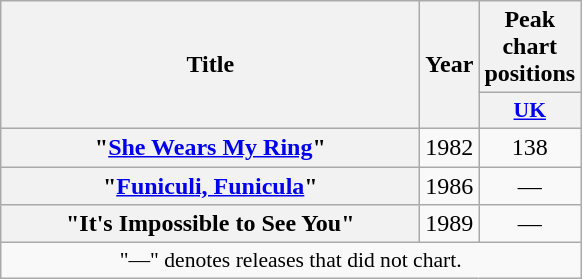<table class="wikitable plainrowheaders" style="text-align:center;">
<tr>
<th rowspan="2" scope="col" style="width:17em;">Title</th>
<th rowspan="2" scope="col" style="width:2em;">Year</th>
<th>Peak chart positions</th>
</tr>
<tr>
<th scope="col" style="width:2em;font-size:90%;"><a href='#'>UK</a><br></th>
</tr>
<tr>
<th scope="row">"<a href='#'>She Wears My Ring</a>"</th>
<td>1982</td>
<td>138</td>
</tr>
<tr>
<th scope="row">"<a href='#'>Funiculi, Funicula</a>"</th>
<td>1986</td>
<td>—</td>
</tr>
<tr>
<th scope="row">"It's Impossible to See You"</th>
<td>1989</td>
<td>—</td>
</tr>
<tr>
<td colspan="3" style="font-size:90%">"—" denotes releases that did not chart.</td>
</tr>
</table>
